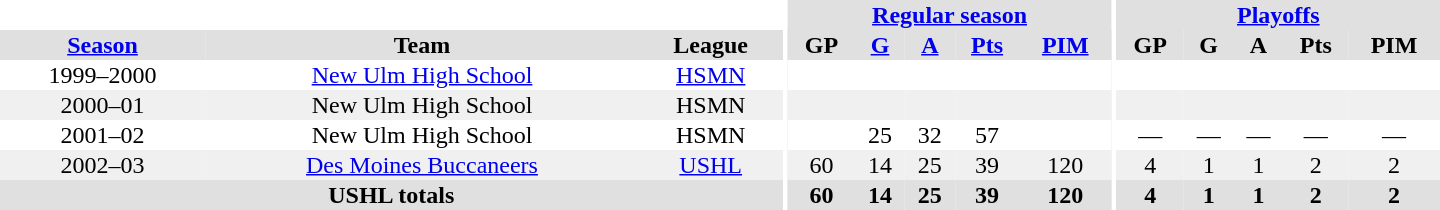<table border="0" cellpadding="1" cellspacing="0" style="text-align:center; width:60em">
<tr bgcolor="#e0e0e0">
<th colspan="3" bgcolor="#ffffff"></th>
<th rowspan="99" bgcolor="#ffffff"></th>
<th colspan="5"><a href='#'>Regular season</a></th>
<th rowspan="99" bgcolor="#ffffff"></th>
<th colspan="5"><a href='#'>Playoffs</a></th>
</tr>
<tr bgcolor="#e0e0e0">
<th><a href='#'>Season</a></th>
<th>Team</th>
<th>League</th>
<th>GP</th>
<th><a href='#'>G</a></th>
<th><a href='#'>A</a></th>
<th><a href='#'>Pts</a></th>
<th><a href='#'>PIM</a></th>
<th>GP</th>
<th>G</th>
<th>A</th>
<th>Pts</th>
<th>PIM</th>
</tr>
<tr>
<td>1999–2000</td>
<td><a href='#'>New Ulm High School</a></td>
<td><a href='#'>HSMN</a></td>
<td></td>
<td></td>
<td></td>
<td></td>
<td></td>
<td></td>
<td></td>
<td></td>
<td></td>
<td></td>
</tr>
<tr bgcolor="#f0f0f0">
<td>2000–01</td>
<td>New Ulm High School</td>
<td>HSMN</td>
<td></td>
<td></td>
<td></td>
<td></td>
<td></td>
<td></td>
<td></td>
<td></td>
<td></td>
<td></td>
</tr>
<tr>
<td>2001–02</td>
<td>New Ulm High School</td>
<td>HSMN</td>
<td></td>
<td>25</td>
<td>32</td>
<td>57</td>
<td></td>
<td>—</td>
<td>—</td>
<td>—</td>
<td>—</td>
<td>—</td>
</tr>
<tr bgcolor="#f0f0f0">
<td>2002–03</td>
<td><a href='#'>Des Moines Buccaneers</a></td>
<td><a href='#'>USHL</a></td>
<td>60</td>
<td>14</td>
<td>25</td>
<td>39</td>
<td>120</td>
<td>4</td>
<td>1</td>
<td>1</td>
<td>2</td>
<td>2</td>
</tr>
<tr bgcolor="#e0e0e0">
<th colspan="3">USHL totals</th>
<th>60</th>
<th>14</th>
<th>25</th>
<th>39</th>
<th>120</th>
<th>4</th>
<th>1</th>
<th>1</th>
<th>2</th>
<th>2</th>
</tr>
</table>
